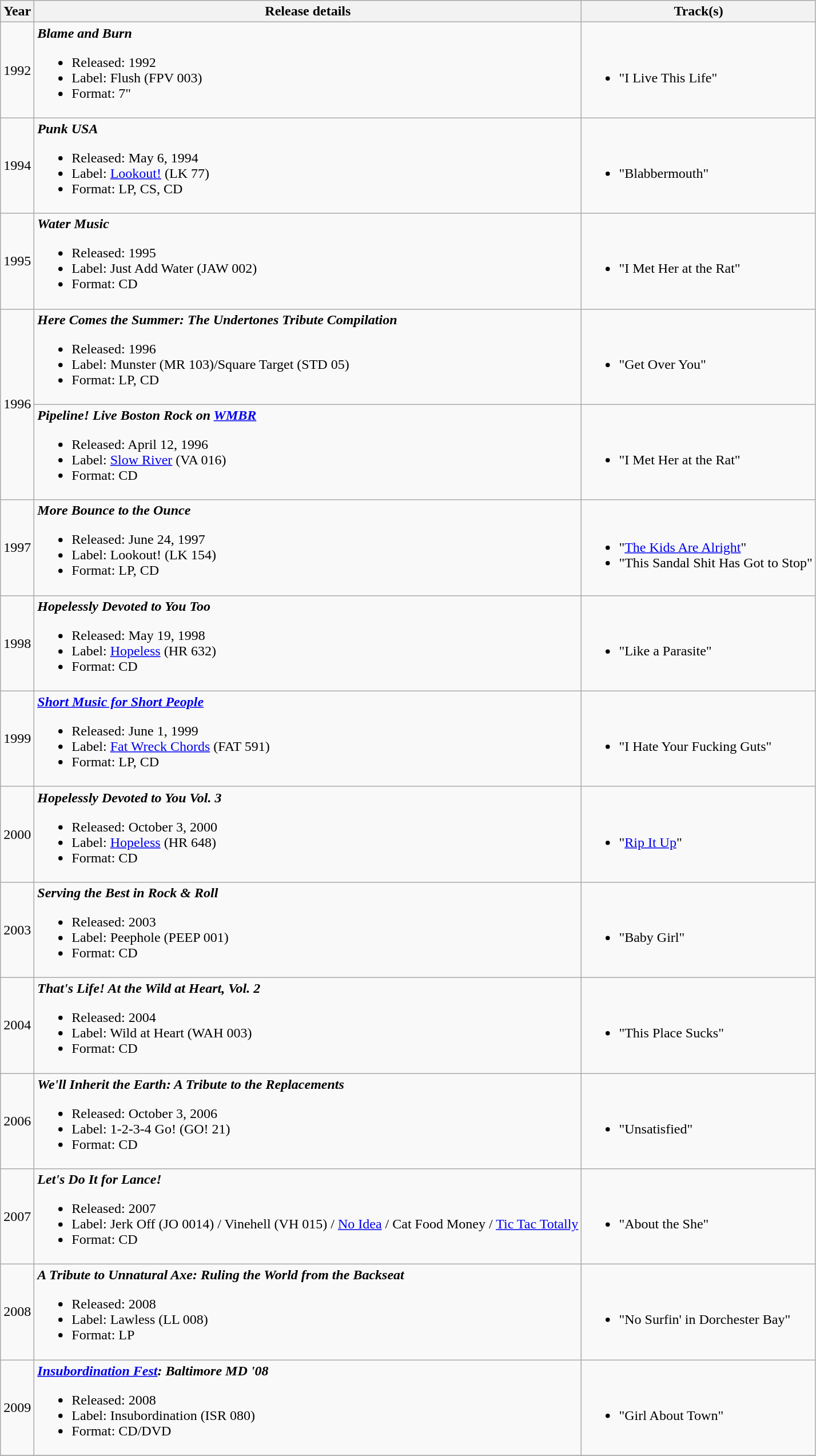<table class ="wikitable">
<tr>
<th>Year</th>
<th>Release details</th>
<th>Track(s)</th>
</tr>
<tr>
<td>1992</td>
<td><strong><em>Blame and Burn</em></strong><br><ul><li>Released: 1992</li><li>Label: Flush (FPV 003)</li><li>Format: 7"</li></ul></td>
<td><br><ul><li>"I Live This Life"</li></ul></td>
</tr>
<tr>
<td>1994</td>
<td><strong><em>Punk USA</em></strong><br><ul><li>Released: May 6, 1994</li><li>Label: <a href='#'>Lookout!</a> (LK 77)</li><li>Format: LP, CS, CD</li></ul></td>
<td><br><ul><li>"Blabbermouth"</li></ul></td>
</tr>
<tr>
<td>1995</td>
<td><strong><em>Water Music</em></strong><br><ul><li>Released: 1995</li><li>Label: Just Add Water (JAW 002)</li><li>Format: CD</li></ul></td>
<td><br><ul><li>"I Met Her at the Rat" </li></ul></td>
</tr>
<tr>
<td rowspan="2">1996</td>
<td><strong><em>Here Comes the Summer: The Undertones Tribute Compilation</em></strong><br><ul><li>Released: 1996</li><li>Label: Munster (MR 103)/Square Target (STD 05)</li><li>Format: LP, CD</li></ul></td>
<td><br><ul><li>"Get Over You" </li></ul></td>
</tr>
<tr>
<td><strong><em>Pipeline! Live Boston Rock on <a href='#'>WMBR</a></em></strong><br><ul><li>Released: April 12, 1996</li><li>Label: <a href='#'>Slow River</a> (VA 016)</li><li>Format: CD</li></ul></td>
<td><br><ul><li>"I Met Her at the Rat" </li></ul></td>
</tr>
<tr>
<td>1997</td>
<td><strong><em>More Bounce to the Ounce</em></strong><br><ul><li>Released: June 24, 1997</li><li>Label: Lookout! (LK 154)</li><li>Format: LP, CD</li></ul></td>
<td><br><ul><li>"<a href='#'>The Kids Are Alright</a>" </li><li>"This Sandal Shit Has Got to Stop"</li></ul></td>
</tr>
<tr>
<td>1998</td>
<td><strong><em>Hopelessly Devoted to You Too</em></strong><br><ul><li>Released: May 19, 1998</li><li>Label: <a href='#'>Hopeless</a> (HR 632)</li><li>Format: CD</li></ul></td>
<td><br><ul><li>"Like a Parasite" </li></ul></td>
</tr>
<tr>
<td>1999</td>
<td><strong><em><a href='#'>Short Music for Short People</a></em></strong><br><ul><li>Released: June 1, 1999</li><li>Label: <a href='#'>Fat Wreck Chords</a> (FAT 591)</li><li>Format: LP, CD</li></ul></td>
<td><br><ul><li>"I Hate Your Fucking Guts"</li></ul></td>
</tr>
<tr>
<td>2000</td>
<td><strong><em>Hopelessly Devoted to You Vol. 3</em></strong><br><ul><li>Released: October 3, 2000</li><li>Label: <a href='#'>Hopeless</a> (HR 648)</li><li>Format: CD</li></ul></td>
<td><br><ul><li>"<a href='#'>Rip It Up</a>" </li></ul></td>
</tr>
<tr>
<td>2003</td>
<td><strong><em>Serving the Best in Rock & Roll</em></strong><br><ul><li>Released: 2003</li><li>Label: Peephole (PEEP 001)</li><li>Format: CD</li></ul></td>
<td><br><ul><li>"Baby Girl"</li></ul></td>
</tr>
<tr>
<td>2004</td>
<td><strong><em>That's Life! At the Wild at Heart, Vol. 2</em></strong><br><ul><li>Released: 2004</li><li>Label: Wild at Heart (WAH 003)</li><li>Format: CD</li></ul></td>
<td><br><ul><li>"This Place Sucks" </li></ul></td>
</tr>
<tr>
<td>2006</td>
<td><strong><em>We'll Inherit the Earth: A Tribute to the Replacements</em></strong><br><ul><li>Released: October 3, 2006</li><li>Label: 1-2-3-4 Go! (GO! 21)</li><li>Format: CD</li></ul></td>
<td><br><ul><li>"Unsatisfied" </li></ul></td>
</tr>
<tr>
<td>2007</td>
<td><strong><em>Let's Do It for Lance!</em></strong><br><ul><li>Released: 2007</li><li>Label: Jerk Off (JO 0014) / Vinehell (VH 015) / <a href='#'>No Idea</a> / Cat Food Money / <a href='#'>Tic Tac Totally</a></li><li>Format: CD</li></ul></td>
<td><br><ul><li>"About the She" </li></ul></td>
</tr>
<tr>
<td>2008</td>
<td><strong><em>A Tribute to Unnatural Axe: Ruling the World from the Backseat</em></strong><br><ul><li>Released: 2008</li><li>Label: Lawless (LL 008)</li><li>Format: LP</li></ul></td>
<td><br><ul><li>"No Surfin' in Dorchester Bay" </li></ul></td>
</tr>
<tr>
<td>2009</td>
<td><strong><em><a href='#'>Insubordination Fest</a>: Baltimore MD '08</em></strong><br><ul><li>Released: 2008</li><li>Label: Insubordination (ISR 080)</li><li>Format: CD/DVD</li></ul></td>
<td><br><ul><li>"Girl About Town" </li></ul></td>
</tr>
<tr>
</tr>
</table>
